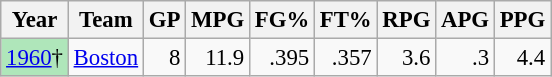<table class="wikitable sortable" style="font-size:95%; text-align:right;">
<tr>
<th>Year</th>
<th>Team</th>
<th>GP</th>
<th>MPG</th>
<th>FG%</th>
<th>FT%</th>
<th>RPG</th>
<th>APG</th>
<th>PPG</th>
</tr>
<tr>
<td style="text-align:left;background:#afe6ba;"><a href='#'>1960</a>†</td>
<td style="text-align:left;"><a href='#'>Boston</a></td>
<td>8</td>
<td>11.9</td>
<td>.395</td>
<td>.357</td>
<td>3.6</td>
<td>.3</td>
<td>4.4</td>
</tr>
</table>
